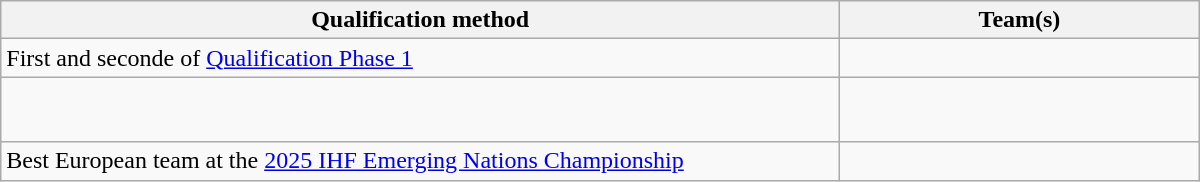<table class="wikitable" style="width: 800px;">
<tr>
<th style="width: 70%;">Qualification method</th>
<th style="width: 30%;">Team(s)</th>
</tr>
<tr>
<td>First and seconde of <a href='#'>Qualification Phase 1</a></td>
<td><br></td>
</tr>
<tr>
<td></td>
<td><br><br></td>
</tr>
<tr>
<td>Best European team at the <a href='#'>2025 IHF Emerging Nations Championship</a></td>
<td></td>
</tr>
</table>
